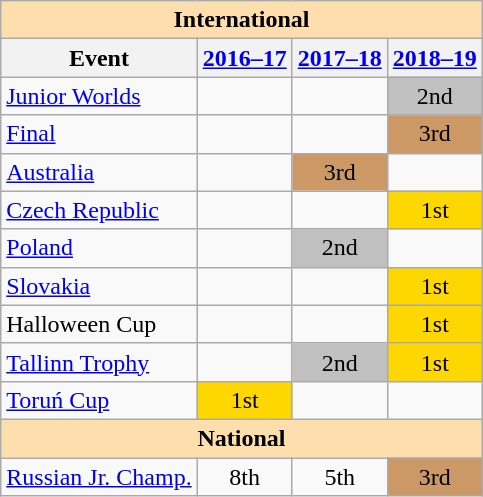<table class="wikitable" style="text-align:center">
<tr>
<th style="background-color: #ffdead; " colspan=4 align=center>International</th>
</tr>
<tr>
<th>Event</th>
<th><a href='#'>2016–17</a></th>
<th><a href='#'>2017–18</a></th>
<th><a href='#'>2018–19</a></th>
</tr>
<tr>
<td align=left><a href='#'>Junior Worlds</a></td>
<td></td>
<td></td>
<td bgcolor=silver>2nd</td>
</tr>
<tr>
<td align=left> <a href='#'>Final</a></td>
<td></td>
<td></td>
<td bgcolor="#cc9966">3rd</td>
</tr>
<tr>
<td align=left> <a href='#'>Australia</a></td>
<td></td>
<td bgcolor="#cc9966">3rd</td>
<td></td>
</tr>
<tr>
<td align=left> <a href='#'>Czech Republic</a></td>
<td></td>
<td></td>
<td bgcolor=gold>1st</td>
</tr>
<tr>
<td align=left> <a href='#'>Poland</a></td>
<td></td>
<td bgcolor=silver>2nd</td>
<td></td>
</tr>
<tr>
<td align=left> <a href='#'>Slovakia</a></td>
<td></td>
<td></td>
<td bgcolor=gold>1st</td>
</tr>
<tr>
<td align=left>Halloween Cup</td>
<td></td>
<td></td>
<td bgcolor=gold>1st</td>
</tr>
<tr>
<td align=left><a href='#'>Tallinn Trophy</a></td>
<td></td>
<td bgcolor=silver>2nd</td>
<td bgcolor=gold>1st</td>
</tr>
<tr>
<td align=left><a href='#'>Toruń Cup</a></td>
<td bgcolor=gold>1st</td>
<td></td>
<td></td>
</tr>
<tr>
<th style="background-color: #ffdead; " colspan=6 align=center>National</th>
</tr>
<tr>
<td align=left><a href='#'>Russian Jr. Champ.</a></td>
<td>8th</td>
<td>5th</td>
<td bgcolor="#cc9966">3rd</td>
</tr>
</table>
